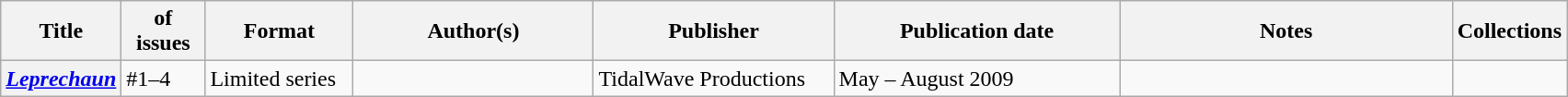<table class="wikitable">
<tr>
<th>Title</th>
<th style="width:40pt"> of issues</th>
<th style="width:75pt">Format</th>
<th style="width:125pt">Author(s)</th>
<th style="width:125pt">Publisher</th>
<th style="width:150pt">Publication date</th>
<th style="width:175pt">Notes</th>
<th>Collections</th>
</tr>
<tr>
<th><em><a href='#'>Leprechaun</a></em></th>
<td>#1–4</td>
<td>Limited series</td>
<td></td>
<td>TidalWave Productions</td>
<td>May – August 2009</td>
<td></td>
<td></td>
</tr>
</table>
